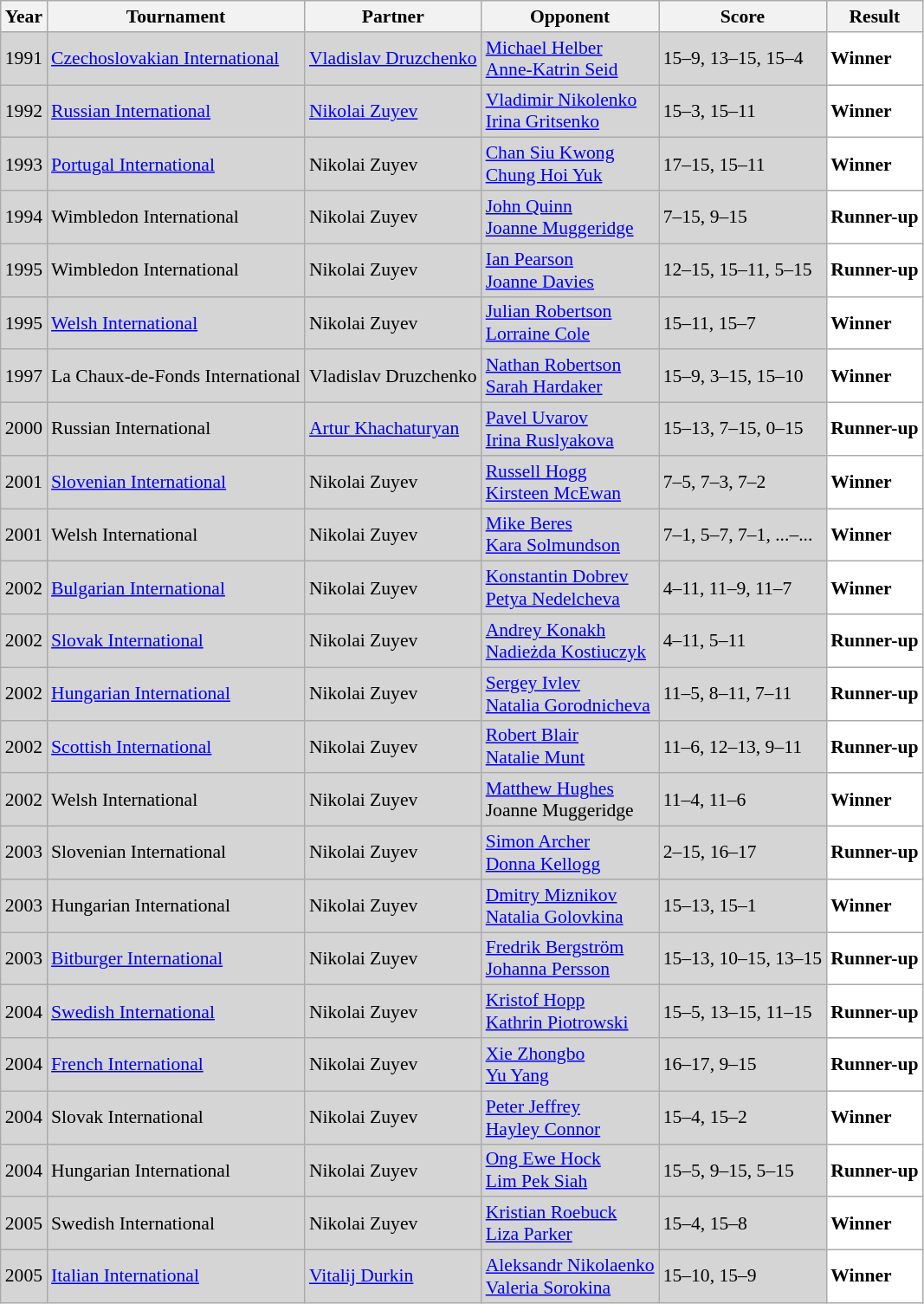<table class="sortable wikitable" style="font-size: 90%">
<tr>
<th>Year</th>
<th>Tournament</th>
<th>Partner</th>
<th>Opponent</th>
<th>Score</th>
<th>Result</th>
</tr>
<tr style="background:#D5D5D5">
<td align="center">1991</td>
<td align="left"><a href='#'>Czechoslovakian International</a></td>
<td align="left"> <a href='#'>Vladislav Druzchenko</a></td>
<td align="left"> <a href='#'>Michael Helber</a><br> <a href='#'>Anne-Katrin Seid</a></td>
<td align="left">15–9, 13–15, 15–4</td>
<td style="text-align:left; background:white"> <strong>Winner</strong></td>
</tr>
<tr style="background:#D5D5D5">
<td align="center">1992</td>
<td align="left"><a href='#'>Russian International</a></td>
<td align="left"> <a href='#'>Nikolai Zuyev</a></td>
<td align="left"> <a href='#'>Vladimir Nikolenko</a><br> <a href='#'>Irina Gritsenko</a></td>
<td align="left">15–3, 15–11</td>
<td style="text-align:left; background:white"> <strong>Winner</strong></td>
</tr>
<tr style="background:#D5D5D5">
<td align="center">1993</td>
<td align="left"><a href='#'>Portugal International</a></td>
<td align="left"> Nikolai Zuyev</td>
<td align="left"> <a href='#'>Chan Siu Kwong</a><br> <a href='#'>Chung Hoi Yuk</a></td>
<td align="left">17–15, 15–11</td>
<td style="text-align:left; background:white"> <strong>Winner</strong></td>
</tr>
<tr style="background:#D5D5D5">
<td align="center">1994</td>
<td align="left">Wimbledon International</td>
<td align="left"> Nikolai Zuyev</td>
<td align="left"> <a href='#'>John Quinn</a><br> <a href='#'>Joanne Muggeridge</a></td>
<td align="left">7–15, 9–15</td>
<td style="text-align:left; background:white"> <strong>Runner-up</strong></td>
</tr>
<tr style="background:#D5D5D5">
<td align="center">1995</td>
<td align="left">Wimbledon International</td>
<td align="left"> Nikolai Zuyev</td>
<td align="left"> <a href='#'>Ian Pearson</a><br> <a href='#'>Joanne Davies</a></td>
<td align="left">12–15, 15–11, 5–15</td>
<td style="text-align:left; background:white"> <strong>Runner-up</strong></td>
</tr>
<tr style="background:#D5D5D5">
<td align="center">1995</td>
<td align="left"><a href='#'>Welsh International</a></td>
<td align="left"> Nikolai Zuyev</td>
<td align="left"> <a href='#'>Julian Robertson</a><br> <a href='#'>Lorraine Cole</a></td>
<td align="left">15–11, 15–7</td>
<td style="text-align:left; background:white"> <strong>Winner</strong></td>
</tr>
<tr style="background:#D5D5D5">
<td align="center">1997</td>
<td align="left">La Chaux-de-Fonds International</td>
<td align="left"> Vladislav Druzchenko</td>
<td align="left"> <a href='#'>Nathan Robertson</a><br> <a href='#'>Sarah Hardaker</a></td>
<td align="left">15–9, 3–15, 15–10</td>
<td style="text-align:left; background:white"> <strong>Winner</strong></td>
</tr>
<tr style="background:#D5D5D5">
<td align="center">2000</td>
<td align="left">Russian International</td>
<td align="left"> <a href='#'>Artur Khachaturyan</a></td>
<td align="left"> <a href='#'>Pavel Uvarov</a><br> <a href='#'>Irina Ruslyakova</a></td>
<td align="left">15–13, 7–15, 0–15</td>
<td style="text-align:left; background:white"> <strong>Runner-up</strong></td>
</tr>
<tr style="background:#D5D5D5">
<td align="center">2001</td>
<td align="left"><a href='#'>Slovenian International</a></td>
<td align="left"> Nikolai Zuyev</td>
<td align="left"> <a href='#'>Russell Hogg</a><br> <a href='#'>Kirsteen McEwan</a></td>
<td align="left">7–5, 7–3, 7–2</td>
<td style="text-align:left; background:white"> <strong>Winner</strong></td>
</tr>
<tr style="background:#D5D5D5">
<td align="center">2001</td>
<td align="left">Welsh International</td>
<td align="left"> Nikolai Zuyev</td>
<td align="left"> <a href='#'>Mike Beres</a><br> <a href='#'>Kara Solmundson</a></td>
<td align="left">7–1, 5–7, 7–1, ...–...</td>
<td style="text-align:left; background:white"> <strong>Winner</strong></td>
</tr>
<tr style="background:#D5D5D5">
<td align="center">2002</td>
<td align="left"><a href='#'>Bulgarian International</a></td>
<td align="left"> Nikolai Zuyev</td>
<td align="left"> <a href='#'>Konstantin Dobrev</a><br> <a href='#'>Petya Nedelcheva</a></td>
<td align="left">4–11, 11–9, 11–7</td>
<td style="text-align:left; background:white"> <strong>Winner</strong></td>
</tr>
<tr style="background:#D5D5D5">
<td align="center">2002</td>
<td align="left"><a href='#'>Slovak International</a></td>
<td align="left"> Nikolai Zuyev</td>
<td align="left"> <a href='#'>Andrey Konakh</a><br> <a href='#'>Nadieżda Kostiuczyk</a></td>
<td align="left">4–11, 5–11</td>
<td style="text-align:left; background:white"> <strong>Runner-up</strong></td>
</tr>
<tr style="background:#D5D5D5">
<td align="center">2002</td>
<td align="left"><a href='#'>Hungarian International</a></td>
<td align="left"> Nikolai Zuyev</td>
<td align="left"> <a href='#'>Sergey Ivlev</a><br> <a href='#'>Natalia Gorodnicheva</a></td>
<td align="left">11–5, 8–11, 7–11</td>
<td style="text-align:left; background:white"> <strong>Runner-up</strong></td>
</tr>
<tr style="background:#D5D5D5">
<td align="center">2002</td>
<td align="left"><a href='#'>Scottish International</a></td>
<td align="left"> Nikolai Zuyev</td>
<td align="left"> <a href='#'>Robert Blair</a><br> <a href='#'>Natalie Munt</a></td>
<td align="left">11–6, 12–13, 9–11</td>
<td style="text-align:left; background:white"> <strong>Runner-up</strong></td>
</tr>
<tr style="background:#D5D5D5">
<td align="center">2002</td>
<td align="left">Welsh International</td>
<td align="left"> Nikolai Zuyev</td>
<td align="left"> <a href='#'>Matthew Hughes</a><br> Joanne Muggeridge</td>
<td align="left">11–4, 11–6</td>
<td style="text-align:left; background:white"> <strong>Winner</strong></td>
</tr>
<tr style="background:#D5D5D5">
<td align="center">2003</td>
<td align="left">Slovenian International</td>
<td align="left"> Nikolai Zuyev</td>
<td align="left"> <a href='#'>Simon Archer</a> <br>  <a href='#'>Donna Kellogg</a></td>
<td align="left">2–15, 16–17</td>
<td style="text-align:left; background:white"> <strong>Runner-up</strong></td>
</tr>
<tr style="background:#D5D5D5">
<td align="center">2003</td>
<td align="left">Hungarian International</td>
<td align="left"> Nikolai Zuyev</td>
<td align="left"> <a href='#'>Dmitry Miznikov</a><br> <a href='#'>Natalia Golovkina</a></td>
<td align="left">15–13, 15–1</td>
<td style="text-align:left; background:white"> <strong>Winner</strong></td>
</tr>
<tr style="background:#D5D5D5">
<td align="center">2003</td>
<td align="left"><a href='#'>Bitburger International</a></td>
<td align="left"> Nikolai Zuyev</td>
<td align="left"> <a href='#'>Fredrik Bergström</a><br> <a href='#'>Johanna Persson</a></td>
<td align="left">15–13, 10–15, 13–15</td>
<td style="text-align:left; background:white"> <strong>Runner-up</strong></td>
</tr>
<tr style="background:#D5D5D5">
<td align="center">2004</td>
<td align="left"><a href='#'>Swedish International</a></td>
<td align="left"> Nikolai Zuyev</td>
<td align="left"> <a href='#'>Kristof Hopp</a><br> <a href='#'>Kathrin Piotrowski</a></td>
<td align="left">15–5, 13–15, 11–15</td>
<td style="text-align:left; background:white"> <strong>Runner-up</strong></td>
</tr>
<tr style="background:#D5D5D5">
<td align="center">2004</td>
<td align="left"><a href='#'>French International</a></td>
<td align="left"> Nikolai Zuyev</td>
<td align="left"> <a href='#'>Xie Zhongbo</a><br> <a href='#'>Yu Yang</a></td>
<td align="left">16–17, 9–15</td>
<td style="text-align:left; background:white"> <strong>Runner-up</strong></td>
</tr>
<tr style="background:#D5D5D5">
<td align="center">2004</td>
<td align="left">Slovak International</td>
<td align="left"> Nikolai Zuyev</td>
<td align="left"> <a href='#'>Peter Jeffrey</a><br> <a href='#'>Hayley Connor</a></td>
<td align="left">15–4, 15–2</td>
<td style="text-align:left; background:white"> <strong>Winner</strong></td>
</tr>
<tr style="background:#D5D5D5">
<td align="center">2004</td>
<td align="left">Hungarian International</td>
<td align="left"> Nikolai Zuyev</td>
<td align="left"> <a href='#'>Ong Ewe Hock</a><br> <a href='#'>Lim Pek Siah</a></td>
<td align="left">15–5, 9–15, 5–15</td>
<td style="text-align:left; background:white"> <strong>Runner-up</strong></td>
</tr>
<tr style="background:#D5D5D5">
<td align="center">2005</td>
<td align="left">Swedish International</td>
<td align="left"> Nikolai Zuyev</td>
<td align="left"> <a href='#'>Kristian Roebuck</a><br> <a href='#'>Liza Parker</a></td>
<td align="left">15–4, 15–8</td>
<td style="text-align:left; background:white"> <strong>Winner</strong></td>
</tr>
<tr style="background:#D5D5D5">
<td align="center">2005</td>
<td align="left"><a href='#'>Italian International</a></td>
<td align="left"> <a href='#'>Vitalij Durkin</a></td>
<td align="left"> <a href='#'>Aleksandr Nikolaenko</a><br> <a href='#'>Valeria Sorokina</a></td>
<td align="left">15–10, 15–9</td>
<td style="text-align:left; background:white"> <strong>Winner</strong></td>
</tr>
</table>
